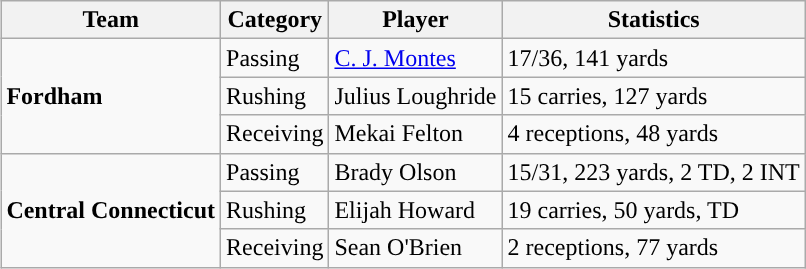<table class="wikitable" style="float: right;">
<tr>
<th>Team</th>
<th>Category</th>
<th>Player</th>
<th>Statistics</th>
</tr>
<tr>
<td rowspan=3><strong>Fordham</strong></td>
<td>Passing</td>
<td><a href='#'>C. J. Montes</a></td>
<td>17/36, 141 yards</td>
</tr>
<tr>
<td>Rushing</td>
<td>Julius Loughride</td>
<td>15 carries, 127 yards</td>
</tr>
<tr>
<td>Receiving</td>
<td>Mekai Felton</td>
<td>4 receptions, 48 yards</td>
</tr>
<tr>
<td rowspan=3><strong>Central Connecticut</strong></td>
<td>Passing</td>
<td>Brady Olson</td>
<td>15/31, 223 yards, 2 TD, 2 INT</td>
</tr>
<tr>
<td>Rushing</td>
<td>Elijah Howard</td>
<td>19 carries, 50 yards, TD</td>
</tr>
<tr>
<td>Receiving</td>
<td>Sean O'Brien</td>
<td>2 receptions, 77 yards</td>
</tr>
</table>
